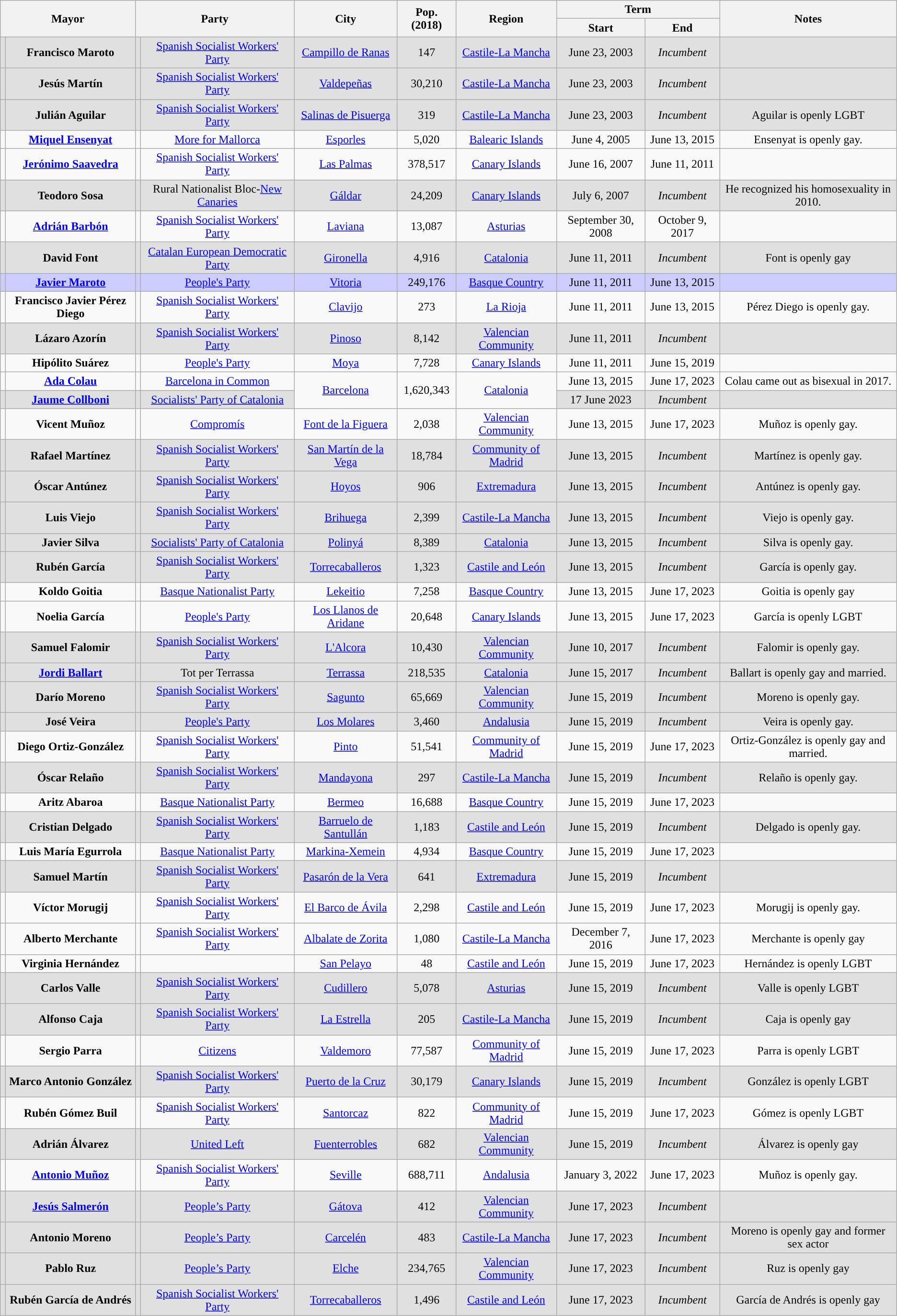<table class="wikitable sortable" style="text-align:center">
<tr>
<th colspan="2" rowspan="2">Mayor</th>
<th colspan="2" rowspan="2">Party</th>
<th rowspan="2">City</th>
<th rowspan="2">Pop. (2018)</th>
<th rowspan="2">Region</th>
<th colspan="2">Term</th>
<th rowspan="2">Notes</th>
</tr>
<tr>
<th>Start</th>
<th>End</th>
</tr>
<tr style="background:#e0e0e0">
<td></td>
<td><strong>Francisco Maroto</strong></td>
<td style="background-color:"></td>
<td><a href='#'>Spanish Socialist Workers' Party</a></td>
<td><a href='#'>Campillo de Ranas</a></td>
<td>147</td>
<td><a href='#'>Castile-La Mancha</a></td>
<td>June 23, 2003</td>
<td><em>Incumbent</em></td>
<td></td>
</tr>
<tr style="background:#e0e0e0">
<td></td>
<td><strong>Jesús Martín</strong></td>
<td style="background-color:"></td>
<td><a href='#'>Spanish Socialist Workers' Party</a></td>
<td><a href='#'>Valdepeñas</a></td>
<td>30,210</td>
<td><a href='#'>Castile-La Mancha</a></td>
<td>June 23, 2003</td>
<td><em>Incumbent</em></td>
<td></td>
</tr>
<tr style="background:#e0e0e0">
<td></td>
<td><strong>Julián Aguilar</strong></td>
<td style="background-color:"></td>
<td><a href='#'>Spanish Socialist Workers' Party</a></td>
<td><a href='#'>Salinas de Pisuerga</a></td>
<td>319</td>
<td><a href='#'>Castile-La Mancha</a></td>
<td>June 23, 2003</td>
<td><em>Incumbent</em></td>
<td>Aguilar is openly LGBT</td>
</tr>
<tr>
<td></td>
<td><strong><a href='#'>Miquel Ensenyat</a></strong></td>
<td style="background-color:"></td>
<td><a href='#'>More for Mallorca</a></td>
<td><a href='#'>Esporles</a></td>
<td>5,020</td>
<td><a href='#'>Balearic Islands</a></td>
<td>June 4, 2005</td>
<td>June 13, 2015</td>
<td>Ensenyat is openly gay.</td>
</tr>
<tr>
<td></td>
<td><strong><a href='#'>Jerónimo Saavedra</a></strong></td>
<td style="background-color:"></td>
<td><a href='#'>Spanish Socialist Workers' Party</a></td>
<td><a href='#'>Las Palmas</a></td>
<td>378,517</td>
<td><a href='#'>Canary Islands</a></td>
<td>June 16, 2007</td>
<td>June 11, 2011</td>
<td></td>
</tr>
<tr style="background:#e0e0e0">
<td></td>
<td><strong>Teodoro Sosa</strong></td>
<td style="background-color:"></td>
<td>Rural Nationalist Bloc-<a href='#'>New Canaries</a></td>
<td><a href='#'>Gáldar</a></td>
<td>24,209</td>
<td><a href='#'>Canary Islands</a></td>
<td>July 6, 2007</td>
<td><em>Incumbent</em></td>
<td>He recognized his homosexuality in 2010.</td>
</tr>
<tr>
<td></td>
<td><strong><a href='#'>Adrián Barbón</a></strong></td>
<td style="background-color:"></td>
<td><a href='#'>Spanish Socialist Workers' Party</a></td>
<td><a href='#'>Laviana</a></td>
<td>13,087</td>
<td><a href='#'>Asturias</a></td>
<td>September 30, 2008</td>
<td>October 9, 2017</td>
<td></td>
</tr>
<tr style="background:#e0e0e0">
<td></td>
<td><strong>David Font</strong></td>
<td style="background-color:"></td>
<td><a href='#'>Catalan European Democratic Party</a></td>
<td><a href='#'>Gironella</a></td>
<td>4,916</td>
<td><a href='#'>Catalonia</a></td>
<td>June 11, 2011</td>
<td><em>Incumbent</em></td>
<td>Font is openly gay</td>
</tr>
<tr style="background:#CCF">
<td></td>
<td><strong><a href='#'>Javier Maroto</a></strong></td>
<td style="background-color:"></td>
<td><a href='#'>People's Party</a></td>
<td><a href='#'>Vitoria</a></td>
<td>249,176</td>
<td><a href='#'>Basque Country</a></td>
<td>June 11, 2011</td>
<td>June 13, 2015</td>
<td></td>
</tr>
<tr>
<td></td>
<td><strong>Francisco Javier Pérez Diego</strong></td>
<td style="background-color:"></td>
<td><a href='#'>Spanish Socialist Workers' Party</a></td>
<td><a href='#'>Clavijo</a></td>
<td>273</td>
<td><a href='#'>La Rioja</a></td>
<td>June 11, 2011</td>
<td>June 13, 2015</td>
<td>Pérez Diego is openly gay.</td>
</tr>
<tr style="background:#e0e0e0">
<td></td>
<td><strong>Lázaro Azorín</strong></td>
<td style="background-color:"></td>
<td><a href='#'>Spanish Socialist Workers' Party</a></td>
<td><a href='#'>Pinoso</a></td>
<td>8,142</td>
<td><a href='#'>Valencian Community</a></td>
<td>June 11, 2011</td>
<td><em>Incumbent</em></td>
<td></td>
</tr>
<tr>
<td></td>
<td><strong>Hipólito Suárez</strong></td>
<td style="background-color:"></td>
<td><a href='#'>People's Party</a></td>
<td><a href='#'>Moya</a></td>
<td>7,728</td>
<td><a href='#'>Canary Islands</a></td>
<td>June 11, 2011</td>
<td>June 15, 2019</td>
<td></td>
</tr>
<tr>
<td></td>
<td><strong><a href='#'>Ada Colau</a></strong></td>
<td style="background-color:"></td>
<td><a href='#'>Barcelona in Common</a></td>
<td rowspan="2"><a href='#'>Barcelona</a></td>
<td rowspan="2">1,620,343</td>
<td rowspan="2"><a href='#'>Catalonia</a></td>
<td>June 13, 2015</td>
<td>June 17, 2023</td>
<td>Colau came out as bisexual in 2017.</td>
</tr>
<tr style="background:#e0e0e0">
<td></td>
<td><strong><a href='#'>Jaume Collboni</a></strong></td>
<td style="background-color:"></td>
<td><a href='#'>Socialists' Party of Catalonia</a></td>
<td>17 June 2023</td>
<td><em>Incumbent</em></td>
<td></td>
</tr>
<tr>
<td></td>
<td><strong>Vicent Muñoz</strong></td>
<td style="background-color:"></td>
<td><a href='#'>Compromís</a></td>
<td><a href='#'>Font de la Figuera</a></td>
<td>2,038</td>
<td><a href='#'>Valencian Community</a></td>
<td>June 13, 2015</td>
<td>June 17, 2023</td>
<td>Muñoz is openly gay.</td>
</tr>
<tr style="background:#e0e0e0">
<td></td>
<td><strong>Rafael Martínez</strong></td>
<td style="background-color:"></td>
<td><a href='#'>Spanish Socialist Workers' Party</a></td>
<td><a href='#'>San Martín de la Vega</a></td>
<td>18,784</td>
<td><a href='#'>Community of Madrid</a></td>
<td>June 13, 2015</td>
<td><em>Incumbent</em></td>
<td>Martínez is openly gay.</td>
</tr>
<tr style="background:#e0e0e0">
<td></td>
<td><strong>Óscar Antúnez</strong></td>
<td style="background-color:"></td>
<td><a href='#'>Spanish Socialist Workers' Party</a></td>
<td><a href='#'>Hoyos</a></td>
<td>906</td>
<td><a href='#'>Extremadura</a></td>
<td>June 13, 2015</td>
<td><em>Incumbent</em></td>
<td>Antúnez is openly gay.</td>
</tr>
<tr style="background:#e0e0e0">
<td></td>
<td><strong>Luis Viejo</strong></td>
<td style="background-color:"></td>
<td><a href='#'>Spanish Socialist Workers' Party</a></td>
<td><a href='#'>Brihuega</a></td>
<td>2,399</td>
<td><a href='#'>Castile-La Mancha</a></td>
<td>June 13, 2015</td>
<td><em>Incumbent</em></td>
<td>Viejo is openly gay.</td>
</tr>
<tr style="background:#e0e0e0">
<td></td>
<td><strong>Javier Silva</strong></td>
<td style="background-color:"></td>
<td><a href='#'>Socialists' Party of Catalonia</a></td>
<td><a href='#'>Polinyá</a></td>
<td>8,389</td>
<td><a href='#'>Catalonia</a></td>
<td>June 13, 2015</td>
<td><em>Incumbent</em></td>
<td>Silva is openly gay.</td>
</tr>
<tr style="background:#e0e0e0">
<td></td>
<td><strong>Rubén García</strong></td>
<td style="background-color:"></td>
<td><a href='#'>Spanish Socialist Workers' Party</a></td>
<td><a href='#'>Torrecaballeros</a></td>
<td>1,323</td>
<td><a href='#'>Castile and León</a></td>
<td>June 13, 2015</td>
<td><em>Incumbent</em></td>
<td>García is openly gay.</td>
</tr>
<tr>
<td></td>
<td><strong>Koldo Goitia</strong></td>
<td style="background-color:"></td>
<td><a href='#'>Basque Nationalist Party</a></td>
<td><a href='#'>Lekeitio</a></td>
<td>7,258</td>
<td><a href='#'>Basque Country</a></td>
<td>June 13, 2015</td>
<td>June 17, 2023</td>
<td>Goitia is openly gay</td>
</tr>
<tr>
<td></td>
<td><strong>Noelia García</strong></td>
<td style="background-color:"></td>
<td><a href='#'>People's Party</a></td>
<td><a href='#'>Los Llanos de Aridane</a></td>
<td>20,648</td>
<td><a href='#'>Canary Islands</a></td>
<td>June 13, 2015</td>
<td>June 17, 2023</td>
<td>García is openly LGBT</td>
</tr>
<tr style="background:#e0e0e0">
<td></td>
<td><strong>Samuel Falomir</strong></td>
<td style="background-color:"></td>
<td><a href='#'>Spanish Socialist Workers' Party</a></td>
<td><a href='#'>L'Alcora</a></td>
<td>10,430</td>
<td><a href='#'>Valencian Community</a></td>
<td>June 10, 2017</td>
<td><em>Incumbent</em></td>
<td>Falomir is openly gay.</td>
</tr>
<tr style="background:#e0e0e0">
<td></td>
<td><strong><a href='#'>Jordi Ballart</a></strong></td>
<td style="background-color:"></td>
<td>Tot per Terrassa</td>
<td><a href='#'>Terrassa</a></td>
<td>218,535</td>
<td><a href='#'>Catalonia</a></td>
<td>June 15, 2017</td>
<td><em>Incumbent</em></td>
<td>Ballart is openly gay and married.</td>
</tr>
<tr style="background:#e0e0e0">
<td></td>
<td><strong>Darío Moreno</strong></td>
<td style="background-color:"></td>
<td><a href='#'>Spanish Socialist Workers' Party</a></td>
<td><a href='#'>Sagunto</a></td>
<td>65,669</td>
<td><a href='#'>Valencian Community</a></td>
<td>June 15, 2019</td>
<td><em>Incumbent</em></td>
<td>Moreno is openly gay.</td>
</tr>
<tr style="background:#e0e0e0">
<td></td>
<td><strong>José Veira</strong></td>
<td style="background-color:"></td>
<td><a href='#'>People's Party</a></td>
<td><a href='#'>Los Molares</a></td>
<td>3,460</td>
<td><a href='#'>Andalusia</a></td>
<td>June 15, 2019</td>
<td><em>Incumbent</em></td>
<td>Veira is openly gay.</td>
</tr>
<tr>
<td></td>
<td><strong>Diego Ortiz-González</strong></td>
<td style="background-color:"></td>
<td><a href='#'>Spanish Socialist Workers' Party</a></td>
<td><a href='#'>Pinto</a></td>
<td>51,541</td>
<td><a href='#'>Community of Madrid</a></td>
<td>June 15, 2019</td>
<td>June 17, 2023</td>
<td>Ortiz-González is openly gay and married.</td>
</tr>
<tr style="background:#e0e0e0">
<td></td>
<td><strong>Óscar Relaño</strong></td>
<td style="background-color:"></td>
<td><a href='#'>Spanish Socialist Workers' Party</a></td>
<td><a href='#'>Mandayona</a></td>
<td>297</td>
<td><a href='#'>Castile-La Mancha</a></td>
<td>June 15, 2019</td>
<td><em>Incumbent</em></td>
<td>Relaño is openly gay.</td>
</tr>
<tr>
<td></td>
<td><strong>Aritz Abaroa</strong></td>
<td style="background-color:"></td>
<td><a href='#'>Basque Nationalist Party</a></td>
<td><a href='#'>Bermeo</a></td>
<td>16,688</td>
<td><a href='#'>Basque Country</a></td>
<td>June 15, 2019</td>
<td>June 17, 2023</td>
<td></td>
</tr>
<tr style="background:#e0e0e0">
<td></td>
<td><strong>Cristian Delgado</strong></td>
<td style="background-color:"></td>
<td><a href='#'>Spanish Socialist Workers' Party</a></td>
<td><a href='#'>Barruelo de Santullán</a></td>
<td>1,183</td>
<td><a href='#'>Castile and León</a></td>
<td>June 15, 2019</td>
<td><em>Incumbent</em></td>
<td>Delgado is openly gay.</td>
</tr>
<tr>
<td></td>
<td><strong>Luis María Egurrola</strong></td>
<td style="background-color:"></td>
<td><a href='#'>Basque Nationalist Party</a></td>
<td><a href='#'>Markina-Xemein</a></td>
<td>4,934</td>
<td><a href='#'>Basque Country</a></td>
<td>June 15, 2019</td>
<td>June 17, 2023</td>
<td></td>
</tr>
<tr style="background:#e0e0e0">
<td></td>
<td><strong>Samuel Martín</strong></td>
<td style="background-color:"></td>
<td><a href='#'>Spanish Socialist Workers' Party</a></td>
<td><a href='#'>Pasarón de la Vera</a></td>
<td>641</td>
<td><a href='#'>Extremadura</a></td>
<td>June 15, 2019</td>
<td><em>Incumbent</em></td>
<td></td>
</tr>
<tr>
<td></td>
<td><strong>Víctor Morugij</strong></td>
<td style="background-color:"></td>
<td><a href='#'>Spanish Socialist Workers' Party</a></td>
<td><a href='#'>El Barco de Ávila</a></td>
<td>2,298</td>
<td><a href='#'>Castile and León</a></td>
<td>June 15, 2019</td>
<td>June 17, 2023</td>
<td>Morugij is openly gay.</td>
</tr>
<tr>
<td></td>
<td><strong>Alberto Merchante</strong></td>
<td style="background-color:"></td>
<td><a href='#'>Spanish Socialist Workers' Party</a></td>
<td><a href='#'>Albalate de Zorita</a></td>
<td>1,080</td>
<td><a href='#'>Castile-La Mancha</a></td>
<td>December 7, 2016</td>
<td>June 17, 2023</td>
<td>Merchante is openly gay</td>
</tr>
<tr>
<td></td>
<td><strong>Virginia Hernández</strong></td>
<td style="background-color:"></td>
<td></td>
<td><a href='#'>San Pelayo</a></td>
<td>48</td>
<td><a href='#'>Castile and León</a></td>
<td>June 15, 2019</td>
<td>June 17, 2023</td>
<td>Hernández is openly LGBT</td>
</tr>
<tr style="background:#e0e0e0">
<td></td>
<td><strong>Carlos Valle</strong></td>
<td style="background-color:"></td>
<td><a href='#'>Spanish Socialist Workers' Party</a></td>
<td><a href='#'>Cudillero</a></td>
<td>5,078</td>
<td><a href='#'>Asturias</a></td>
<td>June 15, 2019</td>
<td><em>Incumbent</em></td>
<td>Valle is openly LGBT</td>
</tr>
<tr style="background:#e0e0e0">
<td></td>
<td><strong>Alfonso Caja</strong></td>
<td style="background-color:"></td>
<td><a href='#'>Spanish Socialist Workers' Party</a></td>
<td><a href='#'>La Estrella</a></td>
<td>205</td>
<td><a href='#'>Castile-La Mancha</a></td>
<td>June 15, 2019</td>
<td><em>Incumbent</em></td>
<td>Caja is openly gay</td>
</tr>
<tr>
<td></td>
<td><strong>Sergio Parra</strong></td>
<td style="background-color:"></td>
<td><a href='#'>Citizens</a></td>
<td><a href='#'>Valdemoro</a></td>
<td>77,587</td>
<td><a href='#'>Community of Madrid</a></td>
<td>June 15, 2019</td>
<td>June 17, 2023</td>
<td>Parra is openly LGBT</td>
</tr>
<tr style="background:#e0e0e0">
<td></td>
<td><strong>Marco Antonio González</strong></td>
<td style="background-color:"></td>
<td><a href='#'>Spanish Socialist Workers' Party</a></td>
<td><a href='#'>Puerto de la Cruz</a></td>
<td>30,179</td>
<td><a href='#'>Canary Islands</a></td>
<td>June 15, 2019</td>
<td><em>Incumbent</em></td>
<td>González is openly LGBT</td>
</tr>
<tr>
<td></td>
<td><strong>Rubén Gómez Buil</strong></td>
<td style="background-color:"></td>
<td><a href='#'>Spanish Socialist Workers' Party</a></td>
<td><a href='#'>Santorcaz</a></td>
<td>822</td>
<td><a href='#'>Community of Madrid</a></td>
<td>June 15, 2019</td>
<td>June 17, 2023</td>
<td>Gómez is openly LGBT</td>
</tr>
<tr style="background:#e0e0e0">
<td></td>
<td><strong>Adrián Álvarez</strong></td>
<td style="background-color:"></td>
<td><a href='#'>United Left</a></td>
<td><a href='#'>Fuenterrobles</a></td>
<td>682</td>
<td><a href='#'>Valencian Community</a></td>
<td>June 15, 2019</td>
<td><em>Incumbent</em></td>
<td>Álvarez is openly gay</td>
</tr>
<tr>
<td></td>
<td><strong><a href='#'>Antonio Muñoz</a></strong></td>
<td style="background-color:"></td>
<td><a href='#'>Spanish Socialist Workers' Party</a></td>
<td><a href='#'>Seville</a></td>
<td>688,711</td>
<td><a href='#'>Andalusia</a></td>
<td>January 3, 2022</td>
<td>June 17, 2023</td>
<td>Muñoz is openly gay.</td>
</tr>
<tr style="background:#e0e0e0">
<td></td>
<td><strong><a href='#'>Jesús Salmerón</a></strong></td>
<td style="background-color:"></td>
<td><a href='#'>People’s Party</a></td>
<td><a href='#'>Gátova</a></td>
<td>412</td>
<td><a href='#'>Valencian Community</a></td>
<td>June 17, 2023</td>
<td><em>Incumbent</em></td>
<td></td>
</tr>
<tr style="background:#e0e0e0">
<td></td>
<td><strong>Antonio Moreno</strong></td>
<td style="background-color:"></td>
<td><a href='#'>People’s Party</a></td>
<td><a href='#'>Carcelén</a></td>
<td>483</td>
<td><a href='#'>Castile-La Mancha</a></td>
<td>June 17, 2023</td>
<td><em>Incumbent</em></td>
<td>Moreno is openly gay and former sex actor</td>
</tr>
<tr style="background:#e0e0e0">
<td></td>
<td><strong>Pablo Ruz</strong></td>
<td style="background-color:"></td>
<td><a href='#'>People’s Party</a></td>
<td><a href='#'>Elche</a></td>
<td>234,765</td>
<td><a href='#'>Valencian Community</a></td>
<td>June 17, 2023</td>
<td><em>Incumbent</em></td>
<td>Ruz is openly gay</td>
</tr>
<tr style="background:#e0e0e0">
<td></td>
<td><strong>Rubén García de Andrés</strong></td>
<td style="background-color:"></td>
<td><a href='#'>Spanish Socialist Workers' Party</a></td>
<td><a href='#'>Torrecaballeros</a></td>
<td>1,496</td>
<td><a href='#'>Castile and León</a></td>
<td>June 17, 2023</td>
<td><em>Incumbent</em></td>
<td>García de Andrés is openly gay</td>
</tr>
</table>
